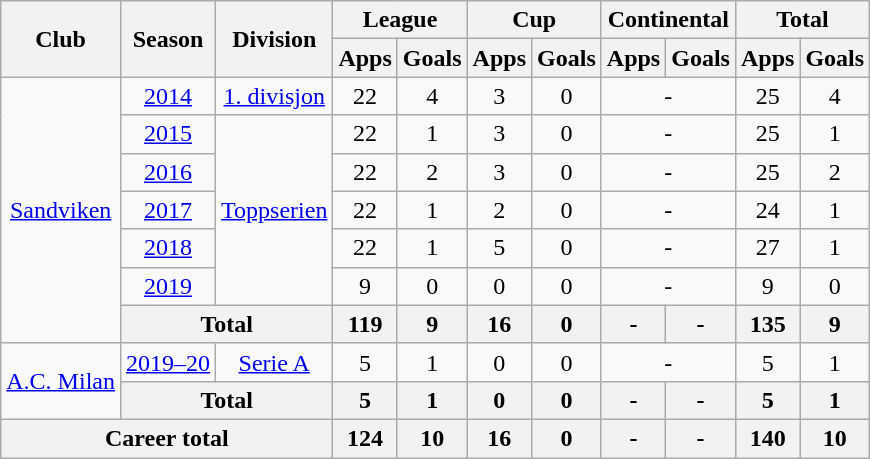<table class="wikitable" style="text-align: center;">
<tr>
<th rowspan="2">Club</th>
<th rowspan="2">Season</th>
<th rowspan="2">Division</th>
<th colspan="2">League</th>
<th colspan="2">Cup</th>
<th colspan="2">Continental</th>
<th colspan="2">Total</th>
</tr>
<tr>
<th>Apps</th>
<th>Goals</th>
<th>Apps</th>
<th>Goals</th>
<th>Apps</th>
<th>Goals</th>
<th>Apps</th>
<th>Goals</th>
</tr>
<tr>
<td rowspan="7" valign="center"><a href='#'>Sandviken</a></td>
<td><a href='#'>2014</a></td>
<td rowspan="1" valign="center"><a href='#'>1. divisjon</a></td>
<td>22</td>
<td>4</td>
<td>3</td>
<td>0</td>
<td colspan="2">-</td>
<td>25</td>
<td>4</td>
</tr>
<tr>
<td><a href='#'>2015</a></td>
<td rowspan="5" valign="center"><a href='#'>Toppserien</a></td>
<td>22</td>
<td>1</td>
<td>3</td>
<td>0</td>
<td colspan="2">-</td>
<td>25</td>
<td>1</td>
</tr>
<tr>
<td><a href='#'>2016</a></td>
<td>22</td>
<td>2</td>
<td>3</td>
<td>0</td>
<td colspan="2">-</td>
<td>25</td>
<td>2</td>
</tr>
<tr>
<td><a href='#'>2017</a></td>
<td>22</td>
<td>1</td>
<td>2</td>
<td>0</td>
<td colspan="2">-</td>
<td>24</td>
<td>1</td>
</tr>
<tr>
<td><a href='#'>2018</a></td>
<td>22</td>
<td>1</td>
<td>5</td>
<td>0</td>
<td colspan="2">-</td>
<td>27</td>
<td>1</td>
</tr>
<tr>
<td><a href='#'>2019</a></td>
<td>9</td>
<td>0</td>
<td>0</td>
<td>0</td>
<td colspan="2">-</td>
<td>9</td>
<td>0</td>
</tr>
<tr>
<th colspan="2">Total</th>
<th>119</th>
<th>9</th>
<th>16</th>
<th>0</th>
<th>-</th>
<th>-</th>
<th>135</th>
<th>9</th>
</tr>
<tr>
<td rowspan="2" valign="center"><a href='#'>A.C. Milan</a></td>
<td><a href='#'>2019–20</a></td>
<td rowspan="1" valign="center"><a href='#'>Serie A</a></td>
<td>5</td>
<td>1</td>
<td>0</td>
<td>0</td>
<td colspan="2">-</td>
<td>5</td>
<td>1</td>
</tr>
<tr>
<th colspan="2">Total</th>
<th>5</th>
<th>1</th>
<th>0</th>
<th>0</th>
<th>-</th>
<th>-</th>
<th>5</th>
<th>1</th>
</tr>
<tr>
<th colspan="3">Career total</th>
<th>124</th>
<th>10</th>
<th>16</th>
<th>0</th>
<th>-</th>
<th>-</th>
<th>140</th>
<th>10</th>
</tr>
</table>
